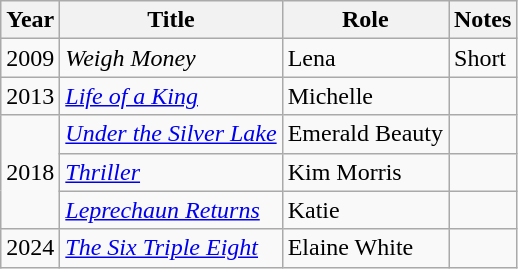<table class="wikitable sortable">
<tr>
<th>Year</th>
<th>Title</th>
<th>Role</th>
<th>Notes</th>
</tr>
<tr>
<td>2009</td>
<td><em>Weigh Money</em></td>
<td>Lena</td>
<td>Short</td>
</tr>
<tr>
<td>2013</td>
<td><em><a href='#'>Life of a King</a></em></td>
<td>Michelle</td>
<td></td>
</tr>
<tr>
<td rowspan="3">2018</td>
<td><em><a href='#'>Under the Silver Lake</a></em></td>
<td>Emerald Beauty</td>
<td></td>
</tr>
<tr>
<td><em><a href='#'>Thriller</a></em></td>
<td>Kim Morris</td>
<td></td>
</tr>
<tr>
<td><em><a href='#'>Leprechaun Returns</a></em></td>
<td>Katie</td>
<td></td>
</tr>
<tr>
<td>2024</td>
<td><em><a href='#'>The Six Triple Eight</a></em></td>
<td>Elaine White</td>
<td></td>
</tr>
</table>
